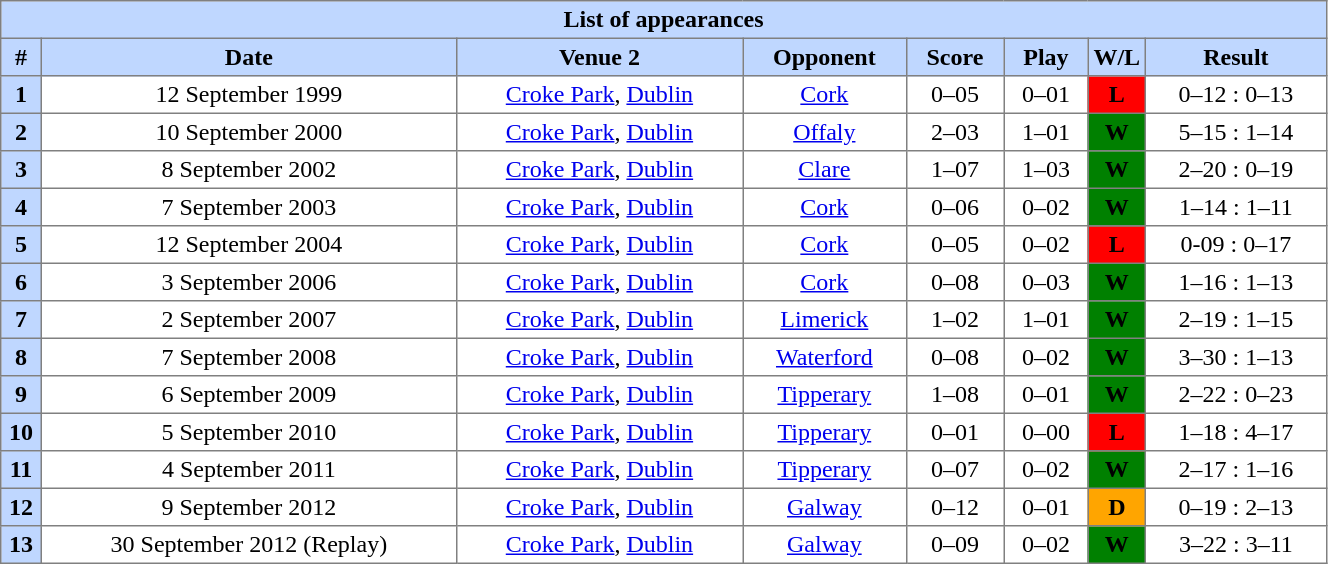<table border=1 cellpadding=3 width="70%" style="margin-left:1em; color: black; border-collapse: collapse;">
<tr align="center" bgcolor="BFD7FF">
<th colspan="8">List of appearances</th>
</tr>
<tr align="center" bgcolor="BFD7FF">
<th width=20 style="text-align: center;">#</th>
<th>Date</th>
<th>Venue 2</th>
<th>Opponent</th>
<th>Score</th>
<th>Play</th>
<th>W/L</th>
<th>Result</th>
</tr>
<tr>
<td style="text-align: center;background:#BFD7FF"><strong>1</strong></td>
<td style="text-align: center;">12 September 1999</td>
<td style="text-align: center;"><a href='#'>Croke Park</a>, <a href='#'>Dublin</a></td>
<td style="text-align: center;"><a href='#'>Cork</a></td>
<td style="text-align: center;">0–05</td>
<td style="text-align: center;">0–01</td>
<td width=20 style="text-align: center;" bgcolor="red"><strong>L</strong></td>
<td style="text-align: center;">0–12 : 0–13</td>
</tr>
<tr>
<td style="text-align: center;background:#BFD7FF"><strong>2</strong></td>
<td style="text-align: center;">10 September 2000</td>
<td style="text-align: center;"><a href='#'>Croke Park</a>, <a href='#'>Dublin</a></td>
<td style="text-align: center;"><a href='#'>Offaly</a></td>
<td style="text-align: center;">2–03</td>
<td style="text-align: center;">1–01</td>
<td width=20 style="text-align: center;" bgcolor="green"><strong>W</strong></td>
<td style="text-align: center;">5–15 : 1–14</td>
</tr>
<tr>
<td style="text-align: center;background:#BFD7FF"><strong>3</strong></td>
<td style="text-align: center;">8 September 2002</td>
<td style="text-align: center;"><a href='#'>Croke Park</a>, <a href='#'>Dublin</a></td>
<td style="text-align: center;"><a href='#'>Clare</a></td>
<td style="text-align: center;">1–07</td>
<td style="text-align: center;">1–03</td>
<td width=20 style="text-align: center;" bgcolor="green"><strong>W</strong></td>
<td style="text-align: center;">2–20 : 0–19</td>
</tr>
<tr>
<td style="text-align: center;background:#BFD7FF"><strong>4</strong></td>
<td style="text-align: center;">7 September 2003</td>
<td style="text-align: center;"><a href='#'>Croke Park</a>, <a href='#'>Dublin</a></td>
<td style="text-align: center;"><a href='#'>Cork</a></td>
<td style="text-align: center;">0–06</td>
<td style="text-align: center;">0–02</td>
<td width=20 style="text-align: center;" bgcolor="green"><strong>W</strong></td>
<td style="text-align: center;">1–14 : 1–11</td>
</tr>
<tr>
<td style="text-align: center;background:#BFD7FF"><strong>5</strong></td>
<td style="text-align: center;">12 September 2004</td>
<td style="text-align: center;"><a href='#'>Croke Park</a>, <a href='#'>Dublin</a></td>
<td style="text-align: center;"><a href='#'>Cork</a></td>
<td style="text-align: center;">0–05</td>
<td style="text-align: center;">0–02</td>
<td width=0 style="text-align: center;" bgcolor="red"><strong>L</strong></td>
<td style="text-align: center;">0-09 : 0–17</td>
</tr>
<tr>
<td style="text-align: center;background:#BFD7FF"><strong>6</strong></td>
<td style="text-align: center;">3 September 2006</td>
<td style="text-align: center;"><a href='#'>Croke Park</a>, <a href='#'>Dublin</a></td>
<td style="text-align: center;"><a href='#'>Cork</a></td>
<td style="text-align: center;">0–08</td>
<td style="text-align: center;">0–03</td>
<td width=20 style="text-align: center;" bgcolor="green"><strong>W</strong></td>
<td style="text-align: center;">1–16 : 1–13</td>
</tr>
<tr>
<td style="text-align: center;background:#BFD7FF"><strong>7</strong></td>
<td style="text-align: center;">2 September 2007</td>
<td style="text-align: center;"><a href='#'>Croke Park</a>, <a href='#'>Dublin</a></td>
<td style="text-align: center;"><a href='#'>Limerick</a></td>
<td style="text-align: center;">1–02</td>
<td style="text-align: center;">1–01</td>
<td width=20 style="text-align: center;" bgcolor="green"><strong>W</strong></td>
<td style="text-align: center;">2–19 : 1–15</td>
</tr>
<tr>
<td style="text-align: center;background:#BFD7FF"><strong>8</strong></td>
<td style="text-align: center;">7 September 2008</td>
<td style="text-align: center;"><a href='#'>Croke Park</a>, <a href='#'>Dublin</a></td>
<td style="text-align: center;"><a href='#'>Waterford</a></td>
<td style="text-align: center;">0–08</td>
<td style="text-align: center;">0–02</td>
<td width=20 style="text-align: center;" bgcolor="green"><strong>W</strong></td>
<td style="text-align: center;">3–30 : 1–13</td>
</tr>
<tr>
<td style="text-align: center;background:#BFD7FF"><strong>9</strong></td>
<td style="text-align: center;">6 September 2009</td>
<td style="text-align: center;"><a href='#'>Croke Park</a>, <a href='#'>Dublin</a></td>
<td style="text-align: center;"><a href='#'>Tipperary</a></td>
<td style="text-align: center;">1–08</td>
<td style="text-align: center;">0–01</td>
<td width=20 style="text-align: center;" bgcolor="green"><strong>W</strong></td>
<td style="text-align: center;">2–22 : 0–23</td>
</tr>
<tr>
<td style="text-align: center;background:#BFD7FF"><strong>10</strong></td>
<td style="text-align: center;">5 September 2010</td>
<td style="text-align: center;"><a href='#'>Croke Park</a>, <a href='#'>Dublin</a></td>
<td style="text-align: center;"><a href='#'>Tipperary</a></td>
<td style="text-align: center;">0–01</td>
<td style="text-align: center;">0–00</td>
<td width=20 style="text-align: center;" bgcolor="red"><strong>L</strong></td>
<td style="text-align: center;">1–18 : 4–17</td>
</tr>
<tr>
<td style="text-align: center;background:#BFD7FF"><strong>11</strong></td>
<td style="text-align: center;">4 September 2011</td>
<td style="text-align: center;"><a href='#'>Croke Park</a>, <a href='#'>Dublin</a></td>
<td style="text-align: center;"><a href='#'>Tipperary</a></td>
<td style="text-align: center;">0–07</td>
<td style="text-align: center;">0–02</td>
<td width=20 style="text-align: center;" bgcolor="green"><strong>W</strong></td>
<td style="text-align: center;">2–17 : 1–16</td>
</tr>
<tr>
<td style="text-align: center;background:#BFD7FF"><strong>12</strong></td>
<td style="text-align: center;">9 September 2012</td>
<td style="text-align: center;"><a href='#'>Croke Park</a>, <a href='#'>Dublin</a></td>
<td style="text-align: center;"><a href='#'>Galway</a></td>
<td style="text-align: center;">0–12</td>
<td style="text-align: center;">0–01</td>
<td width=20 style="text-align: center;" bgcolor="orange"><strong>D</strong></td>
<td style="text-align: center;">0–19 : 2–13</td>
</tr>
<tr>
<td style="text-align: center;background:#BFD7FF"><strong>13</strong></td>
<td style="text-align: center;">30 September 2012 (Replay)</td>
<td style="text-align: center;"><a href='#'>Croke Park</a>, <a href='#'>Dublin</a></td>
<td style="text-align: center;"><a href='#'>Galway</a></td>
<td style="text-align: center;">0–09</td>
<td style="text-align: center;">0–02</td>
<td width=20 style="text-align: center;" bgcolor="green"><strong>W</strong></td>
<td style="text-align: center;">3–22 : 3–11</td>
</tr>
</table>
